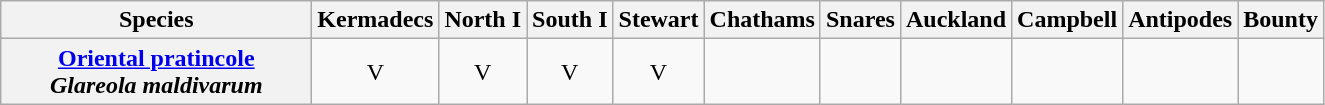<table class="wikitable" style="text-align:center">
<tr>
<th width="200">Species</th>
<th>Kermadecs</th>
<th>North I</th>
<th>South I</th>
<th>Stewart</th>
<th>Chathams</th>
<th>Snares</th>
<th>Auckland</th>
<th>Campbell</th>
<th>Antipodes</th>
<th>Bounty</th>
</tr>
<tr>
<th><a href='#'>Oriental pratincole</a><br><em>Glareola maldivarum</em></th>
<td>V</td>
<td>V</td>
<td>V</td>
<td>V</td>
<td></td>
<td></td>
<td></td>
<td></td>
<td></td>
<td></td>
</tr>
</table>
